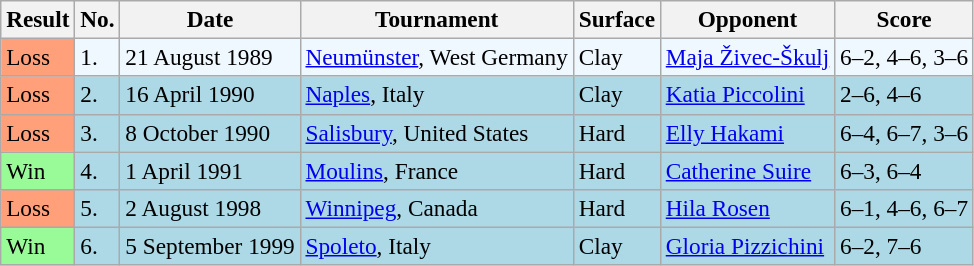<table class="sortable wikitable" style="font-size:97%">
<tr>
<th>Result</th>
<th>No.</th>
<th>Date</th>
<th>Tournament</th>
<th>Surface</th>
<th>Opponent</th>
<th>Score</th>
</tr>
<tr style="background:#f0f8ff;">
<td style="background:#ffa07a;">Loss</td>
<td>1.</td>
<td>21 August 1989</td>
<td><a href='#'>Neumünster</a>, West Germany</td>
<td>Clay</td>
<td> <a href='#'>Maja Živec-Škulj</a></td>
<td>6–2, 4–6, 3–6</td>
</tr>
<tr style="background:lightblue;">
<td style="background:#ffa07a;">Loss</td>
<td>2.</td>
<td>16 April 1990</td>
<td><a href='#'>Naples</a>, Italy</td>
<td>Clay</td>
<td> <a href='#'>Katia Piccolini</a></td>
<td>2–6, 4–6</td>
</tr>
<tr style="background:lightblue;">
<td style="background:#ffa07a;">Loss</td>
<td>3.</td>
<td>8 October 1990</td>
<td><a href='#'>Salisbury</a>, United States</td>
<td>Hard</td>
<td> <a href='#'>Elly Hakami</a></td>
<td>6–4, 6–7, 3–6</td>
</tr>
<tr style="background:lightblue;">
<td style="background:#98fb98;">Win</td>
<td>4.</td>
<td>1 April 1991</td>
<td><a href='#'>Moulins</a>, France</td>
<td>Hard</td>
<td> <a href='#'>Catherine Suire</a></td>
<td>6–3, 6–4</td>
</tr>
<tr style="background:lightblue;">
<td style="background:#ffa07a;">Loss</td>
<td>5.</td>
<td>2 August 1998</td>
<td><a href='#'>Winnipeg</a>, Canada</td>
<td>Hard</td>
<td> <a href='#'>Hila Rosen</a></td>
<td>6–1, 4–6, 6–7</td>
</tr>
<tr style="background:lightblue;">
<td style="background:#98fb98;">Win</td>
<td>6.</td>
<td>5 September 1999</td>
<td><a href='#'>Spoleto</a>, Italy</td>
<td>Clay</td>
<td> <a href='#'>Gloria Pizzichini</a></td>
<td>6–2, 7–6</td>
</tr>
</table>
